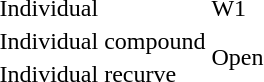<table>
<tr>
<td rowspan="1">Individual<br></td>
<td>W1</td>
<td></td>
<td></td>
<td></td>
</tr>
<tr>
<td rowspan="1">Individual compound<br></td>
<td rowspan="2">Open</td>
<td></td>
<td></td>
<td></td>
</tr>
<tr>
<td rowspan="1">Individual recurve<br></td>
<td></td>
<td></td>
<td></td>
</tr>
</table>
